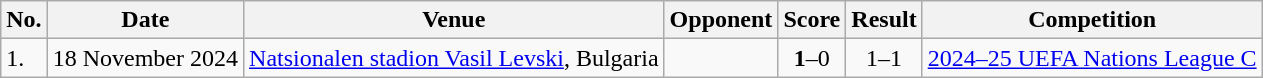<table class="wikitable">
<tr>
<th>No.</th>
<th>Date</th>
<th>Venue</th>
<th>Opponent</th>
<th>Score</th>
<th>Result</th>
<th>Competition</th>
</tr>
<tr>
<td>1.</td>
<td>18 November 2024</td>
<td><a href='#'>Natsionalen stadion Vasil Levski</a>, Bulgaria</td>
<td></td>
<td align="center"><strong>1</strong>–0</td>
<td align="center">1–1</td>
<td><a href='#'>2024–25 UEFA Nations League C</a></td>
</tr>
</table>
